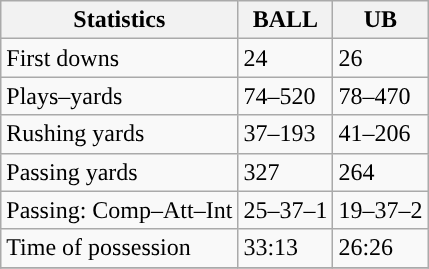<table class="wikitable" style="float: left;">
<tr>
<th>Statistics</th>
<th>BALL</th>
<th>UB</th>
</tr>
<tr>
<td>First downs</td>
<td>24</td>
<td>26</td>
</tr>
<tr>
<td>Plays–yards</td>
<td>74–520</td>
<td>78–470</td>
</tr>
<tr>
<td>Rushing yards</td>
<td>37–193</td>
<td>41–206</td>
</tr>
<tr>
<td>Passing yards</td>
<td>327</td>
<td>264</td>
</tr>
<tr>
<td>Passing: Comp–Att–Int</td>
<td>25–37–1</td>
<td>19–37–2</td>
</tr>
<tr>
<td>Time of possession</td>
<td>33:13</td>
<td>26:26</td>
</tr>
<tr>
</tr>
</table>
